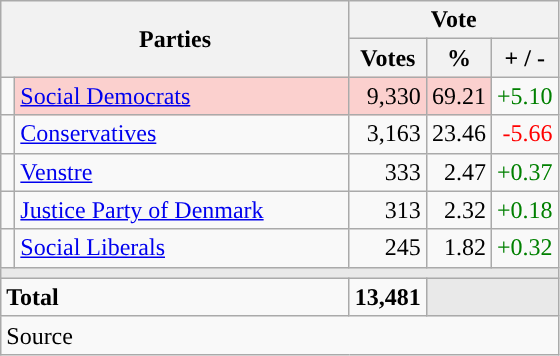<table class="wikitable" style="text-align:right;">
<tr>
<th style="text-align:centre;" rowspan="2" colspan="2" width="225">Parties</th>
<th colspan="3">Vote</th>
</tr>
<tr>
<th width="15">Votes</th>
<th width="15">%</th>
<th width="15">+ / -</th>
</tr>
<tr>
<td width="2" style="color:inherit;background:"></td>
<td bgcolor=#fbd0ce  align="left"><a href='#'>Social Democrats</a></td>
<td bgcolor=#fbd0ce>9,330</td>
<td bgcolor=#fbd0ce>69.21</td>
<td style=color:green;>+5.10</td>
</tr>
<tr>
<td width="2" style="color:inherit;background:"></td>
<td align="left"><a href='#'>Conservatives</a></td>
<td>3,163</td>
<td>23.46</td>
<td style=color:red;>-5.66</td>
</tr>
<tr>
<td width="2" style="color:inherit;background:"></td>
<td align="left"><a href='#'>Venstre</a></td>
<td>333</td>
<td>2.47</td>
<td style=color:green;>+0.37</td>
</tr>
<tr>
<td width="2" style="color:inherit;background:"></td>
<td align="left"><a href='#'>Justice Party of Denmark</a></td>
<td>313</td>
<td>2.32</td>
<td style=color:green;>+0.18</td>
</tr>
<tr>
<td width="2" style="color:inherit;background:"></td>
<td align="left"><a href='#'>Social Liberals</a></td>
<td>245</td>
<td>1.82</td>
<td style=color:green;>+0.32</td>
</tr>
<tr>
<td colspan="7" bgcolor="#E9E9E9"></td>
</tr>
<tr>
<td align="left" colspan="2"><strong>Total</strong></td>
<td><strong>13,481</strong></td>
<td bgcolor="#E9E9E9" colspan="2"></td>
</tr>
<tr>
<td align="left" colspan="6">Source</td>
</tr>
</table>
